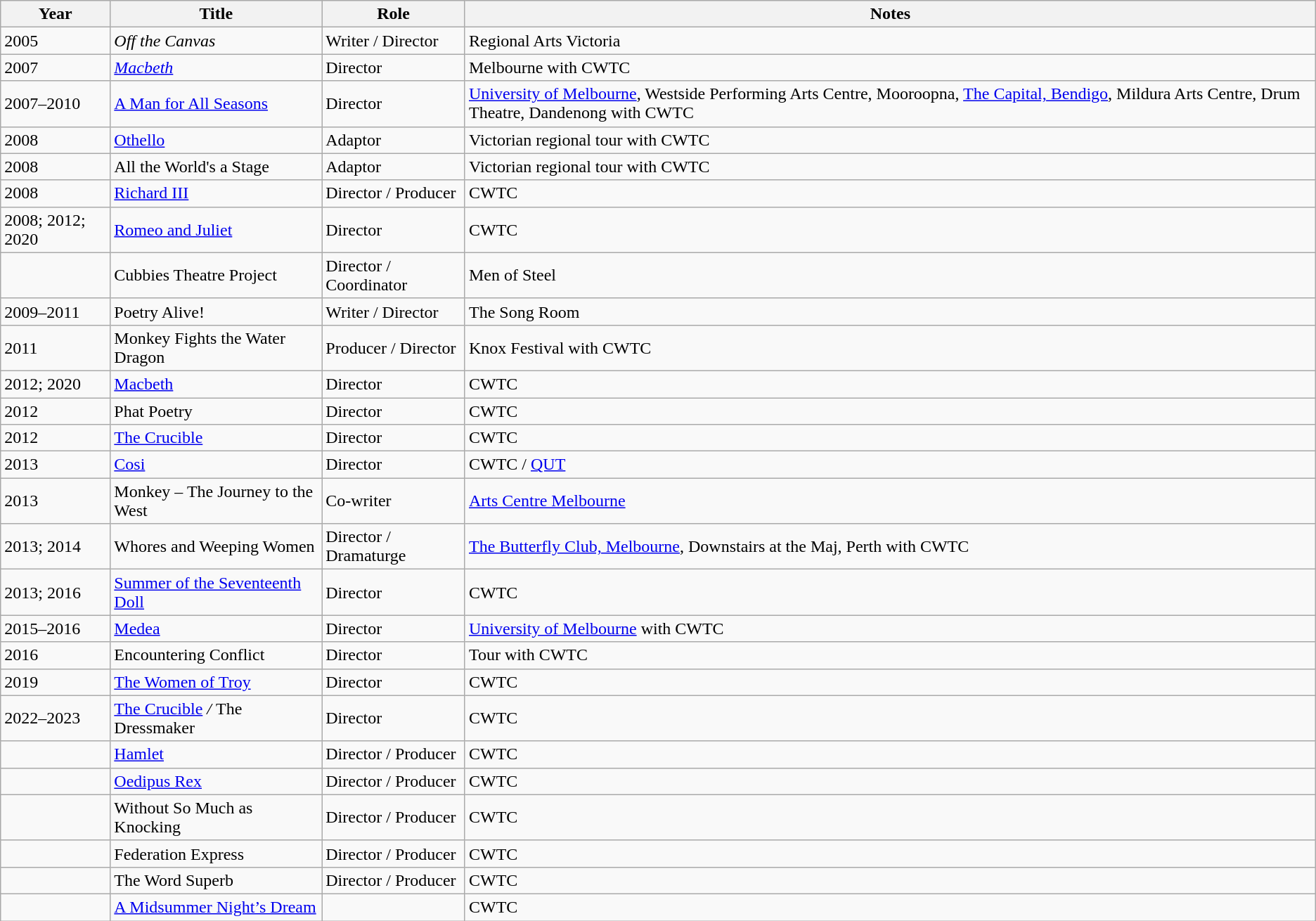<table class=wikitable>
<tr>
<th>Year</th>
<th>Title</th>
<th>Role</th>
<th>Notes</th>
</tr>
<tr>
<td>2005</td>
<td><em>Off the Canvas</em></td>
<td>Writer / Director</td>
<td>Regional Arts Victoria</td>
</tr>
<tr>
<td>2007</td>
<td><em><a href='#'>Macbeth</a></em></td>
<td>Director</td>
<td>Melbourne with CWTC<em></td>
</tr>
<tr>
<td>2007–2010</td>
<td></em><a href='#'>A Man for All Seasons</a><em></td>
<td>Director</td>
<td><a href='#'>University of Melbourne</a>, Westside Performing Arts Centre, Mooroopna, <a href='#'>The Capital, Bendigo</a>, Mildura Arts Centre, Drum Theatre, Dandenong with CWTC</td>
</tr>
<tr>
<td>2008</td>
<td></em><a href='#'>Othello</a><em></td>
<td>Adaptor</td>
<td>Victorian regional tour with CWTC</td>
</tr>
<tr>
<td>2008</td>
<td></em>All the World's a Stage<em></td>
<td>Adaptor</td>
<td>Victorian regional tour with CWTC</td>
</tr>
<tr>
<td>2008</td>
<td></em><a href='#'>Richard III</a><em></td>
<td>Director / Producer</td>
<td>CWTC</td>
</tr>
<tr>
<td>2008; 2012; 2020</td>
<td></em><a href='#'>Romeo and Juliet</a><em></td>
<td>Director</td>
<td>CWTC</td>
</tr>
<tr>
<td></td>
<td></em>Cubbies Theatre Project<em></td>
<td>Director / Coordinator</td>
<td>Men of Steel</td>
</tr>
<tr>
<td>2009–2011</td>
<td></em>Poetry Alive!<em></td>
<td>Writer / Director</td>
<td>The Song Room</td>
</tr>
<tr>
<td>2011</td>
<td></em>Monkey Fights the Water Dragon<em></td>
<td>Producer / Director</td>
<td>Knox Festival with CWTC</td>
</tr>
<tr>
<td>2012; 2020</td>
<td></em><a href='#'>Macbeth</a><em></td>
<td>Director</td>
<td>CWTC</td>
</tr>
<tr>
<td>2012</td>
<td></em>Phat Poetry<em></td>
<td>Director</td>
<td>CWTC</td>
</tr>
<tr>
<td>2012</td>
<td></em><a href='#'>The Crucible</a><em></td>
<td>Director</td>
<td>CWTC</td>
</tr>
<tr>
<td>2013</td>
<td></em><a href='#'>Cosi</a><em></td>
<td>Director</td>
<td>CWTC / <a href='#'>QUT</a></td>
</tr>
<tr>
<td>2013</td>
<td></em>Monkey – The Journey to the West<em></td>
<td>Co-writer</td>
<td><a href='#'>Arts Centre Melbourne</a></td>
</tr>
<tr>
<td>2013; 2014</td>
<td></em>Whores and Weeping Women<em></td>
<td>Director / Dramaturge</td>
<td><a href='#'>The Butterfly Club, Melbourne</a>, Downstairs at the Maj, Perth with CWTC</td>
</tr>
<tr>
<td>2013; 2016</td>
<td></em><a href='#'>Summer of the Seventeenth Doll</a><em></td>
<td>Director</td>
<td>CWTC</td>
</tr>
<tr>
<td>2015–2016</td>
<td></em><a href='#'>Medea</a><em></td>
<td>Director</td>
<td><a href='#'>University of Melbourne</a> with CWTC</td>
</tr>
<tr>
<td>2016</td>
<td></em>Encountering Conflict<em></td>
<td>Director</td>
<td>Tour with CWTC</td>
</tr>
<tr>
<td>2019</td>
<td></em><a href='#'>The Women of Troy</a><em></td>
<td>Director</td>
<td>CWTC</td>
</tr>
<tr>
<td>2022–2023</td>
<td></em><a href='#'>The Crucible</a><em> / </em>The Dressmaker<em></td>
<td>Director</td>
<td>CWTC</td>
</tr>
<tr>
<td></td>
<td></em><a href='#'>Hamlet</a><em></td>
<td>Director / Producer</td>
<td>CWTC</td>
</tr>
<tr>
<td></td>
<td></em><a href='#'>Oedipus Rex</a><em></td>
<td>Director / Producer</td>
<td>CWTC</td>
</tr>
<tr>
<td></td>
<td></em>Without So Much as Knocking<em></td>
<td>Director / Producer</td>
<td>CWTC</td>
</tr>
<tr>
<td></td>
<td></em>Federation Express<em></td>
<td>Director / Producer</td>
<td>CWTC</td>
</tr>
<tr>
<td></td>
<td></em>The Word Superb<em></td>
<td>Director / Producer</td>
<td>CWTC</td>
</tr>
<tr>
<td></td>
<td></em><a href='#'>A Midsummer Night’s Dream</a><em></td>
<td></td>
<td>CWTC</td>
</tr>
</table>
